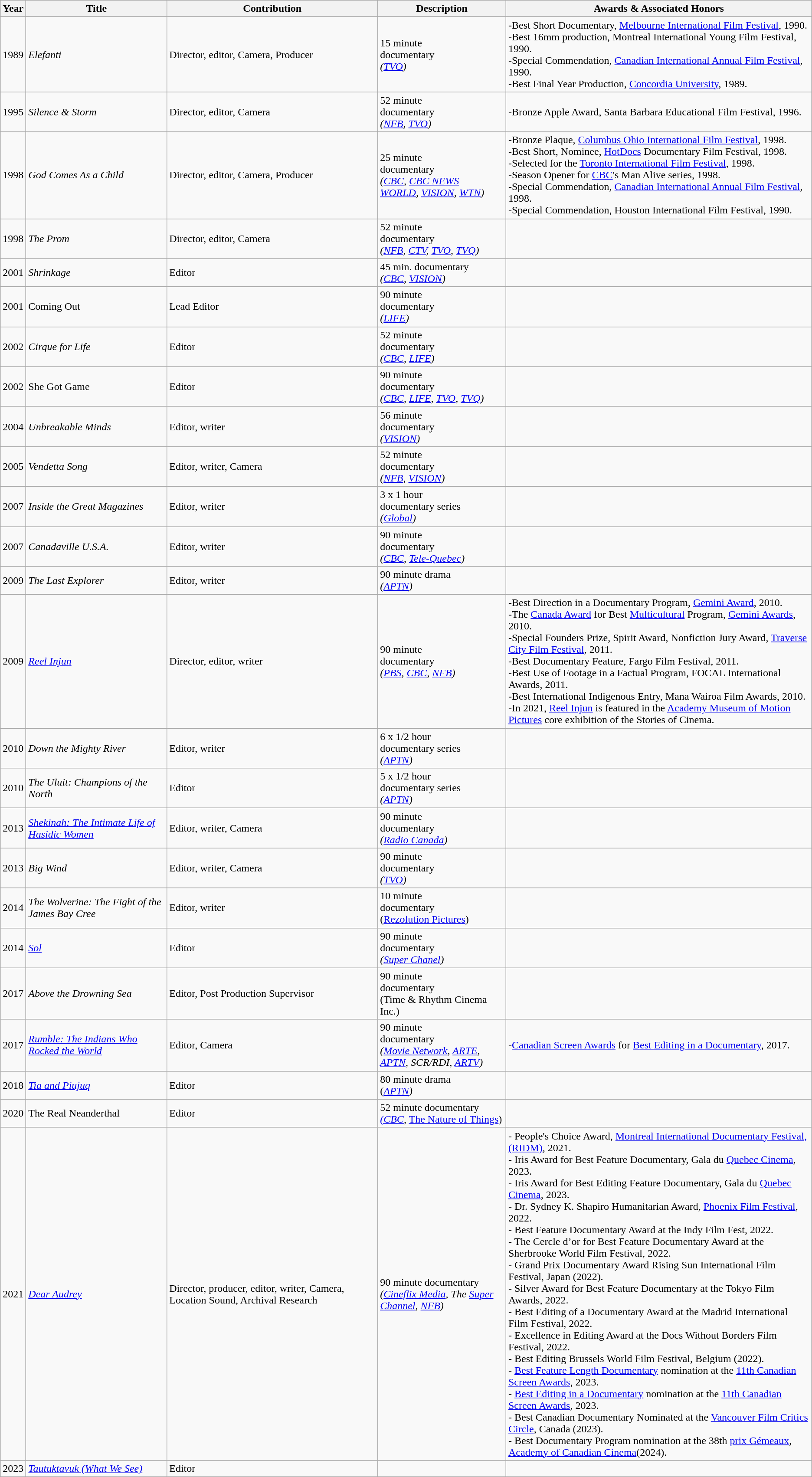<table class="wikitable">
<tr>
<th>Year</th>
<th>Title</th>
<th>Contribution</th>
<th>Description</th>
<th>Awards & Associated Honors</th>
</tr>
<tr>
<td>1989</td>
<td><em>Elefanti</em> </td>
<td>Director, editor, Camera, Producer</td>
<td>15 minute<br>documentary<br><em>(<a href='#'>TVO</a>)</em></td>
<td>-Best Short Documentary, <a href='#'>Melbourne International Film Festival</a>, 1990.<br>-Best 16mm production, Montreal International Young Film Festival, 1990.<br>-Special Commendation, <a href='#'>Canadian International Annual Film Festival</a>, 1990.<br>-Best Final Year Production, <a href='#'>Concordia University</a>, 1989.</td>
</tr>
<tr>
<td>1995</td>
<td><em>Silence & Storm</em> </td>
<td>Director, editor, Camera</td>
<td>52 minute<br>documentary<br><em>(<a href='#'>NFB</a>, <a href='#'>TVO</a>)</em></td>
<td>-Bronze Apple Award, Santa Barbara Educational Film Festival, 1996.</td>
</tr>
<tr>
<td>1998</td>
<td><em>God Comes As a Child</em> </td>
<td>Director, editor, Camera, Producer</td>
<td>25 minute<br>documentary<br><em>(<a href='#'>CBC</a>, <a href='#'>CBC NEWS</a></em><br><em><a href='#'>WORLD</a>, <a href='#'>VISION</a>, <a href='#'>WTN</a>)</em></td>
<td>-Bronze Plaque, <a href='#'>Columbus Ohio International Film Festival</a>, 1998.<br>-Best Short, Nominee, <a href='#'>HotDocs</a> Documentary Film Festival, 1998.<br>-Selected for the <a href='#'>Toronto International Film Festival</a>, 1998.<br>-Season Opener for <a href='#'>CBC</a>'s Man Alive series, 1998.<br>-Special Commendation, <a href='#'>Canadian International Annual Film Festival</a>, 1998.<br>-Special Commendation, Houston International Film Festival, 1990.</td>
</tr>
<tr>
<td>1998</td>
<td><em>The Prom</em>  </td>
<td>Director, editor, Camera</td>
<td>52 minute<br>documentary<br><em>(<a href='#'>NFB</a>, <a href='#'>CTV</a>, <a href='#'>TVO</a>, <a href='#'>TVQ</a>)</em></td>
<td></td>
</tr>
<tr>
<td>2001</td>
<td><em>Shrinkage</em> </td>
<td>Editor</td>
<td>45 min. documentary<br><em>(<a href='#'>CBC</a>, <a href='#'>VISION</a>)</em></td>
<td></td>
</tr>
<tr>
<td>2001</td>
<td>Coming Out </td>
<td>Lead Editor</td>
<td>90 minute<br>documentary<br><em>(<a href='#'>LIFE</a>)</em></td>
<td></td>
</tr>
<tr>
<td>2002</td>
<td><em>Cirque for Life</em> </td>
<td>Editor</td>
<td>52 minute<br>documentary<br><em>(<a href='#'>CBC</a>, <a href='#'>LIFE</a>)</em></td>
<td></td>
</tr>
<tr>
<td>2002</td>
<td>She Got Game </td>
<td>Editor</td>
<td>90 minute<br>documentary<br><em>(<a href='#'>CBC</a>, <a href='#'>LIFE</a>, <a href='#'>TVO</a>, <a href='#'>TVQ</a>)</em></td>
<td></td>
</tr>
<tr>
<td>2004</td>
<td><em>Unbreakable Minds</em> </td>
<td>Editor, writer</td>
<td>56 minute<br>documentary<br><em>(<a href='#'>VISION</a>)</em></td>
<td></td>
</tr>
<tr>
<td>2005</td>
<td><em>Vendetta Song</em> </td>
<td>Editor, writer, Camera</td>
<td>52 minute<br>documentary<br><em>(<a href='#'>NFB</a>, <a href='#'>VISION</a>)</em></td>
<td></td>
</tr>
<tr>
<td>2007</td>
<td><em>Inside the Great Magazines</em> </td>
<td>Editor, writer</td>
<td>3 x 1 hour<br>documentary series<br><em>(<a href='#'>Global</a>)</em></td>
<td></td>
</tr>
<tr>
<td>2007</td>
<td><em>Canadaville U.S.A.</em></td>
<td>Editor, writer</td>
<td>90 minute<br>documentary<br><em>(<a href='#'>CBC</a>, <a href='#'>Tele-Quebec</a>)</em></td>
<td></td>
</tr>
<tr>
<td>2009</td>
<td><em>The Last Explorer</em> </td>
<td>Editor, writer</td>
<td>90 minute drama<br><em>(<a href='#'>APTN</a>)</em></td>
<td></td>
</tr>
<tr>
<td>2009</td>
<td><em><a href='#'>Reel Injun</a></em> </td>
<td>Director, editor, writer</td>
<td>90 minute<br>documentary<br><em>(<a href='#'>PBS</a>, <a href='#'>CBC</a>, <a href='#'>NFB</a>)</em></td>
<td>-Best Direction in a Documentary Program, <a href='#'>Gemini Award</a>, 2010.<br>-The <a href='#'>Canada Award</a> for Best <a href='#'>Multicultural</a> Program, <a href='#'>Gemini Awards</a>, 2010.<br>-Special Founders Prize, Spirit Award, Nonfiction Jury Award, <a href='#'>Traverse City Film Festival</a>, 2011.<br>-Best Documentary Feature, Fargo Film Festival, 2011.<br>-Best Use of Footage in a Factual Program, FOCAL International Awards, 2011.<br>-Best International Indigenous Entry, Mana Wairoa Film Awards, 2010.<br>-In 2021, <a href='#'>Reel Injun</a> is featured in the <a href='#'>Academy Museum of Motion Pictures</a> core exhibition of the Stories of Cinema.</td>
</tr>
<tr>
<td>2010</td>
<td><em>Down the Mighty River</em> </td>
<td>Editor, writer</td>
<td>6 x 1/2 hour<br>documentary series<br><em>(<a href='#'>APTN</a>)</em></td>
<td></td>
</tr>
<tr>
<td>2010</td>
<td><em>The Uluit: Champions of the North</em> </td>
<td>Editor</td>
<td>5 x 1/2 hour<br>documentary series<br><em>(<a href='#'>APTN</a>)</em></td>
<td></td>
</tr>
<tr>
<td>2013</td>
<td><em><a href='#'>Shekinah: The Intimate Life of Hasidic Women</a></em> </td>
<td>Editor, writer, Camera</td>
<td>90 minute<br>documentary<br><em>(<a href='#'>Radio Canada</a>)</em></td>
<td></td>
</tr>
<tr>
<td>2013</td>
<td><em>Big Wind</em> </td>
<td>Editor, writer, Camera</td>
<td>90 minute<br>documentary<br><em>(<a href='#'>TVO</a>)</em></td>
<td></td>
</tr>
<tr>
<td>2014</td>
<td><em>The Wolverine: The Fight of the James Bay Cree</em> </td>
<td>Editor, writer</td>
<td>10 minute<br>documentary<br>(<a href='#'>Rezolution Pictures</a>)</td>
<td></td>
</tr>
<tr>
<td>2014</td>
<td><em><a href='#'>Sol</a></em> </td>
<td>Editor</td>
<td>90 minute<br>documentary<br><em>(<a href='#'>Super Chanel</a>)</em></td>
<td></td>
</tr>
<tr>
<td>2017</td>
<td><em>Above the Drowning Sea</em></td>
<td>Editor, Post Production Supervisor</td>
<td>90 minute<br>documentary<br>(Time & Rhythm Cinema Inc.)</td>
<td></td>
</tr>
<tr>
<td>2017</td>
<td><em><a href='#'>Rumble: The Indians Who Rocked the World</a></em>  </td>
<td>Editor, Camera</td>
<td>90 minute<br>documentary<br><em>(<a href='#'>Movie Network</a>, <a href='#'>ARTE</a>,</em><br><em><a href='#'>APTN</a>, SCR/RDI, <a href='#'>ARTV</a>)</em></td>
<td>-<a href='#'>Canadian Screen Awards</a> for <a href='#'>Best Editing in a Documentary</a>, 2017.</td>
</tr>
<tr>
<td>2018</td>
<td><em><a href='#'>Tia and Piujuq</a></em> </td>
<td>Editor</td>
<td>80 minute drama<br>(<em><a href='#'>APTN</a>)</em></td>
<td></td>
</tr>
<tr>
<td>2020</td>
<td>The Real Neanderthal</td>
<td>Editor</td>
<td>52 minute documentary<br><em><a href='#'>(CBC</a>,</em> <a href='#'>The Nature of Things</a>)</td>
<td></td>
</tr>
<tr>
<td>2021</td>
<td><em><a href='#'>Dear Audrey</a></em></td>
<td>Director, producer, editor, writer, Camera, Location Sound, Archival Research</td>
<td>90 minute documentary<br><em>(<a href='#'>Cineflix Media</a>, The <a href='#'>Super Channel</a>, <a href='#'>NFB</a>)</em></td>
<td>- People's Choice Award, <a href='#'>Montreal International Documentary Festival, (RIDM)</a>, 2021.<br>- Iris Award for Best Feature Documentary,   Gala du <a href='#'>Quebec Cinema</a>, 2023.<br>- Iris Award for Best Editing Feature Documentary, Gala du <a href='#'>Quebec Cinema</a>, 2023.<br>- Dr. Sydney K. Shapiro Humanitarian Award, <a href='#'>Phoenix Film Festival</a>, 2022.<br>- Best Feature Documentary Award at the Indy Film Fest, 2022.<br>- The Cercle d’or for Best Feature Documentary Award at the Sherbrooke World Film Festival, 2022.<br>- Grand Prix Documentary Award Rising Sun International Film Festival, Japan (2022).<br>- Silver Award for Best Feature Documentary at the Tokyo Film Awards, 2022.<br>- Best Editing of a Documentary Award at the Madrid International Film Festival, 2022.<br>- Excellence in Editing Award at the Docs Without Borders Film Festival, 2022.<br>- Best Editing Brussels World Film Festival, Belgium (2022).<br>- <a href='#'>Best Feature Length Documentary</a> nomination at the <a href='#'>11th Canadian Screen Awards</a>, 2023.<br>- <a href='#'>Best Editing in a Documentary</a> nomination at the <a href='#'>11th Canadian Screen Awards</a>, 2023.<br>- Best Canadian Documentary Nominated at the <a href='#'>Vancouver Film Critics Circle</a>, Canada (2023).<br>- Best Documentary Program nomination at the 38th <a href='#'>prix Gémeaux</a>, <a href='#'>Academy of Canadian Cinema</a>(2024).</td>
</tr>
<tr>
<td>2023</td>
<td><em><a href='#'>Tautuktavuk (What We See)</a></em></td>
<td>Editor</td>
<td></td>
<td></td>
</tr>
</table>
